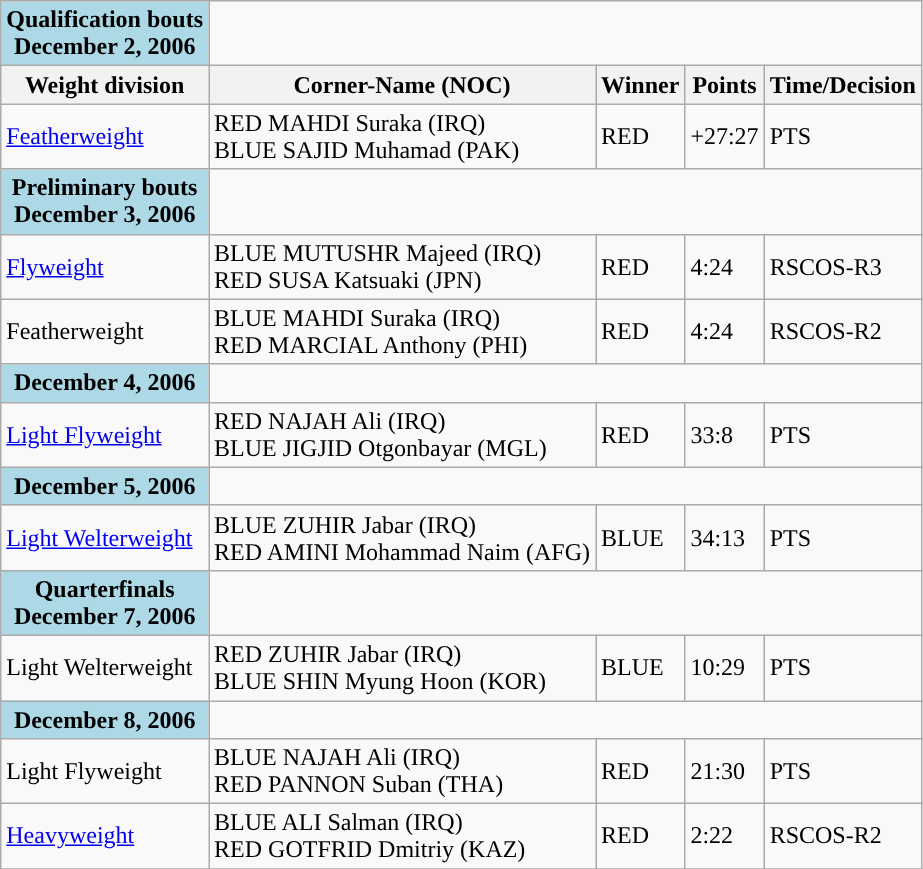<table class="wikitable">
<tr>
<td bgcolor=lightblue align=center style="font-size:75% colspan=5"><strong>Qualification bouts</strong><br> <strong>December 2, 2006</strong></td>
</tr>
<tr>
<th>Weight division</th>
<th>Corner-Name (NOC)</th>
<th>Winner</th>
<th>Points</th>
<th>Time/Decision</th>
</tr>
<tr>
<td><a href='#'>Featherweight</a></td>
<td>RED  MAHDI Suraka (IRQ) <br> BLUE  SAJID Muhamad (PAK)</td>
<td>RED</td>
<td>+27:27</td>
<td>PTS</td>
</tr>
<tr>
<td bgcolor=lightblue align=center style="font-size:75% colspan=5"><strong>Preliminary bouts</strong><br> <strong>December 3, 2006</strong></td>
</tr>
<tr>
<td><a href='#'>Flyweight</a></td>
<td>BLUE  MUTUSHR Majeed (IRQ) <br> RED  SUSA Katsuaki (JPN)</td>
<td>RED</td>
<td>4:24</td>
<td>RSCOS-R3</td>
</tr>
<tr>
<td>Featherweight</td>
<td>BLUE  MAHDI Suraka (IRQ) <br> RED  MARCIAL Anthony (PHI)</td>
<td>RED</td>
<td>4:24</td>
<td>RSCOS-R2</td>
</tr>
<tr>
<td bgcolor=lightblue align=center style="font-size:75% colspan=5"><strong>December 4, 2006</strong></td>
</tr>
<tr>
<td><a href='#'>Light Flyweight</a></td>
<td>RED  NAJAH Ali (IRQ) <br> BLUE  JIGJID Otgonbayar (MGL)</td>
<td>RED</td>
<td>33:8</td>
<td>PTS</td>
</tr>
<tr>
<td bgcolor=lightblue align=center style="font-size:75% colspan=5"><strong>December 5, 2006</strong></td>
</tr>
<tr>
<td><a href='#'>Light Welterweight</a></td>
<td>BLUE  ZUHIR Jabar (IRQ) <br> RED  AMINI Mohammad Naim (AFG)</td>
<td>BLUE</td>
<td>34:13</td>
<td>PTS</td>
</tr>
<tr>
<td bgcolor=lightblue align=center style="font-size:75% colspan=5"><strong>Quarterfinals</strong><br> <strong>December 7, 2006</strong></td>
</tr>
<tr>
<td>Light Welterweight</td>
<td>RED  ZUHIR Jabar (IRQ) <br> BLUE  SHIN Myung Hoon (KOR)</td>
<td>BLUE</td>
<td>10:29</td>
<td>PTS</td>
</tr>
<tr>
<td bgcolor=lightblue align=center style="font-size:75% colspan=5"><strong>December 8, 2006</strong></td>
</tr>
<tr>
<td>Light Flyweight</td>
<td>BLUE  NAJAH Ali (IRQ) <br> RED  PANNON Suban (THA)</td>
<td>RED</td>
<td>21:30</td>
<td>PTS</td>
</tr>
<tr>
<td><a href='#'>Heavyweight</a></td>
<td>BLUE  ALI Salman (IRQ) <br> RED  GOTFRID Dmitriy (KAZ)</td>
<td>RED</td>
<td>2:22</td>
<td>RSCOS-R2</td>
</tr>
<tr>
</tr>
</table>
